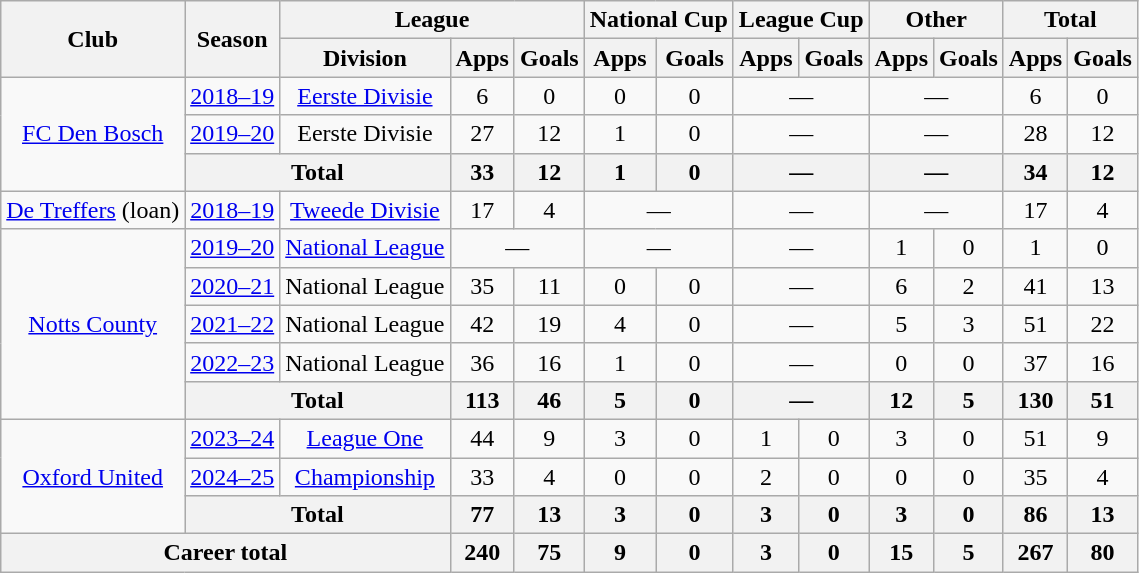<table class="wikitable" style="text-align: center;">
<tr>
<th rowspan="2">Club</th>
<th rowspan="2">Season</th>
<th colspan="3">League</th>
<th colspan="2">National Cup</th>
<th colspan="2">League Cup</th>
<th colspan="2">Other</th>
<th colspan="2">Total</th>
</tr>
<tr>
<th>Division</th>
<th>Apps</th>
<th>Goals</th>
<th>Apps</th>
<th>Goals</th>
<th>Apps</th>
<th>Goals</th>
<th>Apps</th>
<th>Goals</th>
<th>Apps</th>
<th>Goals</th>
</tr>
<tr>
<td rowspan="3"><a href='#'>FC Den Bosch</a></td>
<td><a href='#'>2018–19</a></td>
<td><a href='#'>Eerste Divisie</a></td>
<td>6</td>
<td>0</td>
<td>0</td>
<td>0</td>
<td colspan="2">—</td>
<td colspan="2">—</td>
<td>6</td>
<td>0</td>
</tr>
<tr>
<td><a href='#'>2019–20</a></td>
<td>Eerste Divisie</td>
<td>27</td>
<td>12</td>
<td>1</td>
<td>0</td>
<td colspan="2">—</td>
<td colspan="2">—</td>
<td>28</td>
<td>12</td>
</tr>
<tr>
<th colspan=2>Total</th>
<th>33</th>
<th>12</th>
<th>1</th>
<th>0</th>
<th colspan="2">—</th>
<th colspan="2">—</th>
<th>34</th>
<th>12</th>
</tr>
<tr>
<td><a href='#'>De Treffers</a> (loan)</td>
<td><a href='#'>2018–19</a></td>
<td><a href='#'>Tweede Divisie</a></td>
<td>17</td>
<td>4</td>
<td colspan="2">—</td>
<td colspan="2">—</td>
<td colspan="2">—</td>
<td>17</td>
<td>4</td>
</tr>
<tr>
<td rowspan="5"><a href='#'>Notts County</a></td>
<td><a href='#'>2019–20</a></td>
<td><a href='#'>National League</a></td>
<td colspan="2">—</td>
<td colspan="2">—</td>
<td colspan="2">—</td>
<td>1</td>
<td>0</td>
<td>1</td>
<td>0</td>
</tr>
<tr>
<td><a href='#'>2020–21</a></td>
<td>National League</td>
<td>35</td>
<td>11</td>
<td>0</td>
<td>0</td>
<td colspan="2">—</td>
<td>6</td>
<td>2</td>
<td>41</td>
<td>13</td>
</tr>
<tr>
<td><a href='#'>2021–22</a></td>
<td>National League</td>
<td>42</td>
<td>19</td>
<td>4</td>
<td>0</td>
<td colspan="2">—</td>
<td>5</td>
<td>3</td>
<td>51</td>
<td>22</td>
</tr>
<tr>
<td><a href='#'>2022–23</a></td>
<td>National League</td>
<td>36</td>
<td>16</td>
<td>1</td>
<td>0</td>
<td colspan="2">—</td>
<td>0</td>
<td>0</td>
<td>37</td>
<td>16</td>
</tr>
<tr>
<th colspan=2>Total</th>
<th>113</th>
<th>46</th>
<th>5</th>
<th>0</th>
<th colspan="2">—</th>
<th>12</th>
<th>5</th>
<th>130</th>
<th>51</th>
</tr>
<tr>
<td rowspan="3"><a href='#'>Oxford United</a></td>
<td><a href='#'>2023–24</a></td>
<td><a href='#'>League One</a></td>
<td>44</td>
<td>9</td>
<td>3</td>
<td>0</td>
<td>1</td>
<td>0</td>
<td>3</td>
<td>0</td>
<td>51</td>
<td>9</td>
</tr>
<tr>
<td><a href='#'>2024–25</a></td>
<td><a href='#'>Championship</a></td>
<td>33</td>
<td>4</td>
<td>0</td>
<td>0</td>
<td>2</td>
<td>0</td>
<td>0</td>
<td>0</td>
<td>35</td>
<td>4</td>
</tr>
<tr>
<th colspan="2">Total</th>
<th>77</th>
<th>13</th>
<th>3</th>
<th>0</th>
<th>3</th>
<th>0</th>
<th>3</th>
<th>0</th>
<th>86</th>
<th>13</th>
</tr>
<tr>
<th colspan="3">Career total</th>
<th>240</th>
<th>75</th>
<th>9</th>
<th>0</th>
<th>3</th>
<th>0</th>
<th>15</th>
<th>5</th>
<th>267</th>
<th>80</th>
</tr>
</table>
